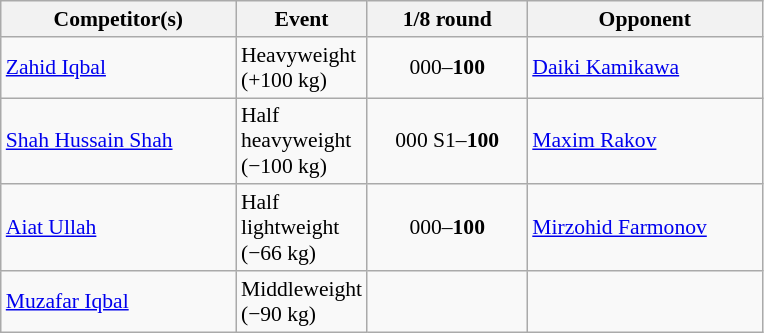<table class=wikitable style="font-size:90%">
<tr>
<th width=150>Competitor(s)</th>
<th width=75>Event</th>
<th width=100>1/8 round</th>
<th width=150>Opponent</th>
</tr>
<tr>
<td><a href='#'>Zahid Iqbal</a></td>
<td>Heavyweight (+100 kg)</td>
<td style="text-align:center;">000–<strong>100</strong></td>
<td> <a href='#'>Daiki Kamikawa</a></td>
</tr>
<tr>
<td><a href='#'>Shah Hussain Shah</a></td>
<td>Half heavyweight (−100 kg)</td>
<td style="text-align:center;">000 S1–<strong>100</strong></td>
<td> <a href='#'>Maxim Rakov</a></td>
</tr>
<tr>
<td><a href='#'>Aiat Ullah</a></td>
<td>Half lightweight (−66 kg)</td>
<td style="text-align:center;">000–<strong>100</strong></td>
<td> <a href='#'>Mirzohid Farmonov</a></td>
</tr>
<tr>
<td><a href='#'>Muzafar Iqbal</a></td>
<td>Middleweight (−90 kg)</td>
<td style="text-align:center;"></td>
<td style="text-align:center;"></td>
</tr>
</table>
